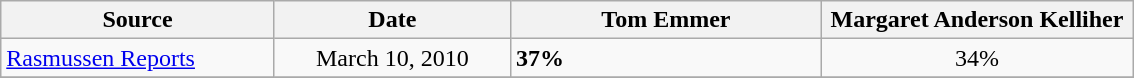<table class="wikitable collapsible">
<tr>
<th width="175px">Source</th>
<th width="150px">Date</th>
<th width="200px" align="center">Tom Emmer</th>
<th width="200px" align="center">Margaret Anderson Kelliher</th>
</tr>
<tr>
<td><a href='#'>Rasmussen Reports</a></td>
<td align="center">March 10, 2010</td>
<td><strong>37%</strong></td>
<td align="center">34%</td>
</tr>
<tr>
</tr>
</table>
